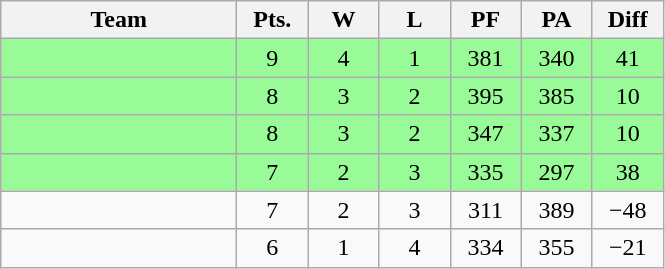<table class=wikitable>
<tr align=center>
<th width=150px>Team</th>
<th width=40px>Pts.</th>
<th width=40px>W</th>
<th width=40px>L</th>
<th width=40px>PF</th>
<th width=40px>PA</th>
<th width=40px>Diff</th>
</tr>
<tr align=center |- bgcolor="#98fb98">
<td align=left></td>
<td>9</td>
<td>4</td>
<td>1</td>
<td>381</td>
<td>340</td>
<td>41</td>
</tr>
<tr align=center |- bgcolor="#98fb98">
<td align=left></td>
<td>8</td>
<td>3</td>
<td>2</td>
<td>395</td>
<td>385</td>
<td>10</td>
</tr>
<tr align=center |- bgcolor="#98fb98">
<td align=left></td>
<td>8</td>
<td>3</td>
<td>2</td>
<td>347</td>
<td>337</td>
<td>10</td>
</tr>
<tr align=center |- bgcolor="#98fb98">
<td align=left></td>
<td>7</td>
<td>2</td>
<td>3</td>
<td>335</td>
<td>297</td>
<td>38</td>
</tr>
<tr align=center>
<td align=left></td>
<td>7</td>
<td>2</td>
<td>3</td>
<td>311</td>
<td>389</td>
<td>−48</td>
</tr>
<tr align=center>
<td align=left></td>
<td>6</td>
<td>1</td>
<td>4</td>
<td>334</td>
<td>355</td>
<td>−21</td>
</tr>
</table>
